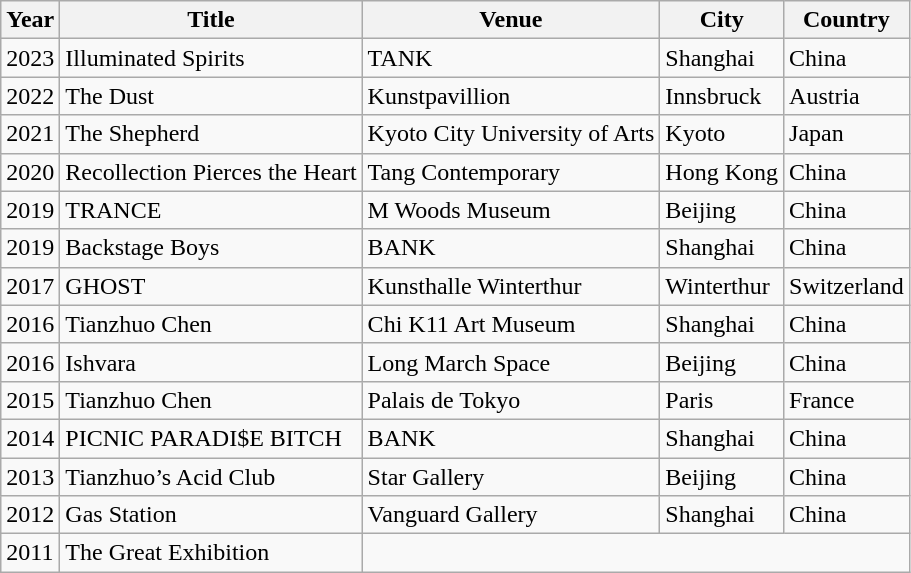<table class="wikitable sortable">
<tr>
<th>Year</th>
<th>Title</th>
<th>Venue</th>
<th>City</th>
<th>Country</th>
</tr>
<tr>
<td>2023</td>
<td>Illuminated Spirits</td>
<td>TANK</td>
<td>Shanghai</td>
<td>China</td>
</tr>
<tr>
<td>2022</td>
<td>The Dust</td>
<td>Kunstpavillion</td>
<td>Innsbruck</td>
<td>Austria</td>
</tr>
<tr>
<td>2021</td>
<td>The Shepherd</td>
<td>Kyoto City University of Arts</td>
<td>Kyoto</td>
<td>Japan</td>
</tr>
<tr>
<td>2020</td>
<td>Recollection Pierces the Heart</td>
<td>Tang Contemporary</td>
<td>Hong Kong</td>
<td>China</td>
</tr>
<tr>
<td>2019</td>
<td>TRANCE</td>
<td>M Woods Museum</td>
<td>Beijing</td>
<td>China</td>
</tr>
<tr>
<td>2019</td>
<td>Backstage Boys</td>
<td>BANK</td>
<td>Shanghai</td>
<td>China</td>
</tr>
<tr>
<td>2017</td>
<td>GHOST</td>
<td>Kunsthalle Winterthur</td>
<td>Winterthur</td>
<td>Switzerland</td>
</tr>
<tr>
<td>2016</td>
<td>Tianzhuo Chen</td>
<td>Chi K11 Art Museum</td>
<td>Shanghai</td>
<td>China</td>
</tr>
<tr>
<td>2016</td>
<td>Ishvara</td>
<td>Long March Space</td>
<td>Beijing</td>
<td>China</td>
</tr>
<tr>
<td>2015</td>
<td>Tianzhuo Chen</td>
<td>Palais de Tokyo</td>
<td>Paris</td>
<td>France</td>
</tr>
<tr>
<td>2014</td>
<td>PICNIC PARADI$E BITCH</td>
<td>BANK</td>
<td>Shanghai</td>
<td>China</td>
</tr>
<tr>
<td>2013</td>
<td>Tianzhuo’s Acid Club</td>
<td>Star Gallery</td>
<td>Beijing</td>
<td>China</td>
</tr>
<tr>
<td>2012</td>
<td>Gas Station</td>
<td>Vanguard Gallery</td>
<td>Shanghai</td>
<td>China</td>
</tr>
<tr>
<td>2011</td>
<td>The Great Exhibition</td>
</tr>
</table>
